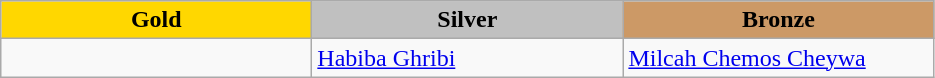<table class="wikitable" style="text-align:left">
<tr align="center">
<td width=200 bgcolor=gold><strong>Gold</strong></td>
<td width=200 bgcolor=silver><strong>Silver</strong></td>
<td width=200 bgcolor=CC9966><strong>Bronze</strong></td>
</tr>
<tr>
<td></td>
<td><a href='#'>Habiba Ghribi</a><br><em></em></td>
<td><a href='#'>Milcah Chemos Cheywa</a><br><em></em></td>
</tr>
</table>
